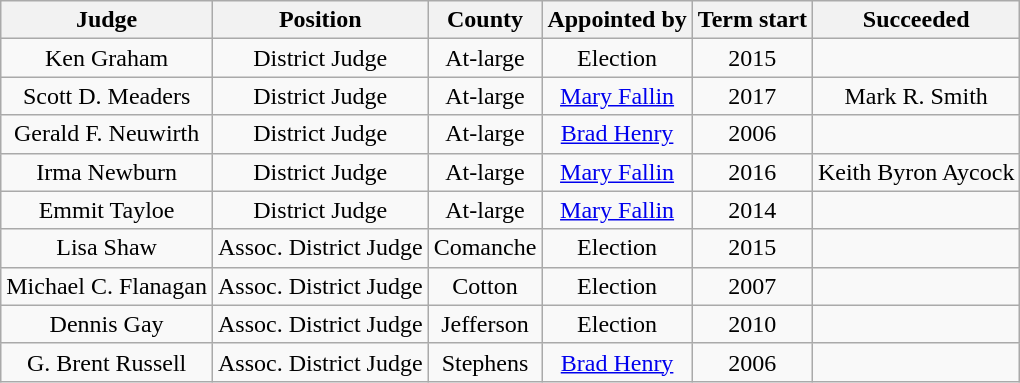<table class="wikitable sortable" style="text-align:center">
<tr>
<th>Judge</th>
<th>Position</th>
<th>County</th>
<th>Appointed by</th>
<th>Term start</th>
<th>Succeeded</th>
</tr>
<tr>
<td>Ken Graham</td>
<td>District Judge</td>
<td>At-large</td>
<td>Election</td>
<td>2015</td>
<td></td>
</tr>
<tr>
<td>Scott D. Meaders</td>
<td>District Judge</td>
<td>At-large</td>
<td><a href='#'>Mary Fallin</a></td>
<td>2017</td>
<td>Mark R. Smith</td>
</tr>
<tr>
<td>Gerald F. Neuwirth</td>
<td>District Judge</td>
<td>At-large</td>
<td><a href='#'>Brad Henry</a></td>
<td>2006</td>
<td></td>
</tr>
<tr>
<td>Irma Newburn</td>
<td>District Judge</td>
<td>At-large</td>
<td><a href='#'>Mary Fallin</a></td>
<td>2016</td>
<td>Keith Byron Aycock</td>
</tr>
<tr>
<td>Emmit Tayloe</td>
<td>District Judge</td>
<td>At-large</td>
<td><a href='#'>Mary Fallin</a></td>
<td>2014</td>
<td></td>
</tr>
<tr>
<td>Lisa Shaw</td>
<td>Assoc. District Judge</td>
<td>Comanche</td>
<td>Election</td>
<td>2015</td>
<td></td>
</tr>
<tr>
<td>Michael C. Flanagan</td>
<td>Assoc. District Judge</td>
<td>Cotton</td>
<td>Election</td>
<td>2007</td>
<td></td>
</tr>
<tr>
<td>Dennis Gay</td>
<td>Assoc. District Judge</td>
<td>Jefferson</td>
<td>Election</td>
<td>2010</td>
<td></td>
</tr>
<tr>
<td>G. Brent Russell</td>
<td>Assoc. District Judge</td>
<td>Stephens</td>
<td><a href='#'>Brad Henry</a></td>
<td>2006</td>
<td></td>
</tr>
</table>
